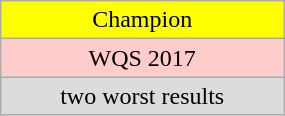<table width=15% class="wikitable" style="text-align: center;">
<tr>
<td bgcolor=yellow>Champion</td>
</tr>
<tr>
<td bgcolor=FFCCCC>WQS 2017</td>
</tr>
<tr>
<td bgcolor=#dcdcdc>two worst results</td>
</tr>
</table>
